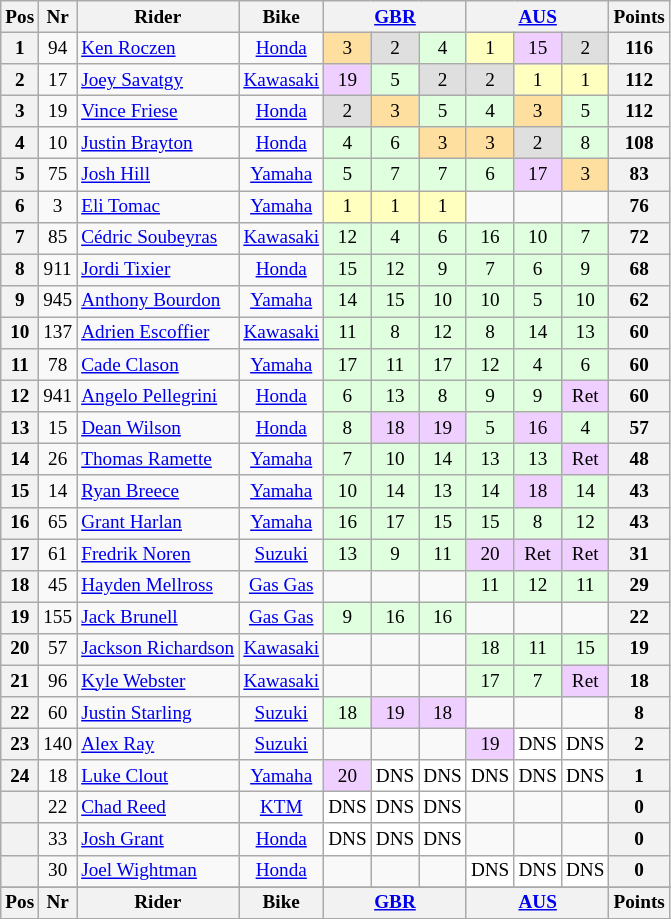<table class="wikitable" style="font-size: 80%; text-align:center">
<tr valign="top">
<th valign="middle">Pos</th>
<th valign="middle">Nr</th>
<th valign="middle">Rider</th>
<th valign="middle">Bike</th>
<th colspan=3><a href='#'>GBR</a><br></th>
<th colspan=3><a href='#'>AUS</a><br></th>
<th valign="middle">Points</th>
</tr>
<tr>
<th>1</th>
<td>94</td>
<td align=left> <a href='#'>Ken Roczen</a></td>
<td><a href='#'>Honda</a></td>
<td style="background:#ffdf9f;">3</td>
<td style="background:#dfdfdf;">2</td>
<td style="background:#dfffdf;">4</td>
<td style="background:#ffffbf;">1</td>
<td style="background:#efcfff;">15</td>
<td style="background:#dfdfdf;">2</td>
<th>116</th>
</tr>
<tr>
<th>2</th>
<td>17</td>
<td align=left> <a href='#'>Joey Savatgy</a></td>
<td><a href='#'>Kawasaki</a></td>
<td style="background:#efcfff;">19</td>
<td style="background:#dfffdf;">5</td>
<td style="background:#dfdfdf;">2</td>
<td style="background:#dfdfdf;">2</td>
<td style="background:#ffffbf;">1</td>
<td style="background:#ffffbf;">1</td>
<th>112</th>
</tr>
<tr>
<th>3</th>
<td>19</td>
<td align=left> <a href='#'>Vince Friese</a></td>
<td><a href='#'>Honda</a></td>
<td style="background:#dfdfdf;">2</td>
<td style="background:#ffdf9f;">3</td>
<td style="background:#dfffdf;">5</td>
<td style="background:#dfffdf;">4</td>
<td style="background:#ffdf9f;">3</td>
<td style="background:#dfffdf;">5</td>
<th>112</th>
</tr>
<tr>
<th>4</th>
<td>10</td>
<td align=left> <a href='#'>Justin Brayton</a></td>
<td><a href='#'>Honda</a></td>
<td style="background:#dfffdf;">4</td>
<td style="background:#dfffdf;">6</td>
<td style="background:#ffdf9f;">3</td>
<td style="background:#ffdf9f;">3</td>
<td style="background:#dfdfdf;">2</td>
<td style="background:#dfffdf;">8</td>
<th>108</th>
</tr>
<tr>
<th>5</th>
<td>75</td>
<td align=left> <a href='#'>Josh Hill</a></td>
<td><a href='#'>Yamaha</a></td>
<td style="background:#dfffdf;">5</td>
<td style="background:#dfffdf;">7</td>
<td style="background:#dfffdf;">7</td>
<td style="background:#dfffdf;">6</td>
<td style="background:#efcfff;">17</td>
<td style="background:#ffdf9f;">3</td>
<th>83</th>
</tr>
<tr>
<th>6</th>
<td>3</td>
<td align=left> <a href='#'>Eli Tomac</a></td>
<td><a href='#'>Yamaha</a></td>
<td style="background:#ffffbf;">1</td>
<td style="background:#ffffbf;">1</td>
<td style="background:#ffffbf;">1</td>
<td></td>
<td></td>
<td></td>
<th>76</th>
</tr>
<tr>
<th>7</th>
<td>85</td>
<td align=left> <a href='#'>Cédric Soubeyras</a></td>
<td><a href='#'>Kawasaki</a></td>
<td style="background:#dfffdf;">12</td>
<td style="background:#dfffdf;">4</td>
<td style="background:#dfffdf;">6</td>
<td style="background:#dfffdf;">16</td>
<td style="background:#dfffdf;">10</td>
<td style="background:#dfffdf;">7</td>
<th>72</th>
</tr>
<tr>
<th>8</th>
<td>911</td>
<td align=left> <a href='#'>Jordi Tixier</a></td>
<td><a href='#'>Honda</a></td>
<td style="background:#dfffdf;">15</td>
<td style="background:#dfffdf;">12</td>
<td style="background:#dfffdf;">9</td>
<td style="background:#dfffdf;">7</td>
<td style="background:#dfffdf;">6</td>
<td style="background:#dfffdf;">9</td>
<th>68</th>
</tr>
<tr>
<th>9</th>
<td>945</td>
<td align=left> <a href='#'>Anthony Bourdon</a></td>
<td><a href='#'>Yamaha</a></td>
<td style="background:#dfffdf;">14</td>
<td style="background:#dfffdf;">15</td>
<td style="background:#dfffdf;">10</td>
<td style="background:#dfffdf;">10</td>
<td style="background:#dfffdf;">5</td>
<td style="background:#dfffdf;">10</td>
<th>62</th>
</tr>
<tr>
<th>10</th>
<td>137</td>
<td align=left> <a href='#'>Adrien Escoffier</a></td>
<td><a href='#'>Kawasaki</a></td>
<td style="background:#dfffdf;">11</td>
<td style="background:#dfffdf;">8</td>
<td style="background:#dfffdf;">12</td>
<td style="background:#dfffdf;">8</td>
<td style="background:#dfffdf;">14</td>
<td style="background:#dfffdf;">13</td>
<th>60</th>
</tr>
<tr>
<th>11</th>
<td>78</td>
<td align=left> <a href='#'>Cade Clason</a></td>
<td><a href='#'>Yamaha</a></td>
<td style="background:#dfffdf;">17</td>
<td style="background:#dfffdf;">11</td>
<td style="background:#dfffdf;">17</td>
<td style="background:#dfffdf;">12</td>
<td style="background:#dfffdf;">4</td>
<td style="background:#dfffdf;">6</td>
<th>60</th>
</tr>
<tr>
<th>12</th>
<td>941</td>
<td align=left> <a href='#'>Angelo Pellegrini</a></td>
<td><a href='#'>Honda</a></td>
<td style="background:#dfffdf;">6</td>
<td style="background:#dfffdf;">13</td>
<td style="background:#dfffdf;">8</td>
<td style="background:#dfffdf;">9</td>
<td style="background:#dfffdf;">9</td>
<td style="background:#efcfff;">Ret</td>
<th>60</th>
</tr>
<tr>
<th>13</th>
<td>15</td>
<td align=left> <a href='#'>Dean Wilson</a></td>
<td><a href='#'>Honda</a></td>
<td style="background:#dfffdf;">8</td>
<td style="background:#efcfff;">18</td>
<td style="background:#efcfff;">19</td>
<td style="background:#dfffdf;">5</td>
<td style="background:#efcfff;">16</td>
<td style="background:#dfffdf;">4</td>
<th>57</th>
</tr>
<tr>
<th>14</th>
<td>26</td>
<td align=left> <a href='#'>Thomas Ramette</a></td>
<td><a href='#'>Yamaha</a></td>
<td style="background:#dfffdf;">7</td>
<td style="background:#dfffdf;">10</td>
<td style="background:#dfffdf;">14</td>
<td style="background:#dfffdf;">13</td>
<td style="background:#dfffdf;">13</td>
<td style="background:#efcfff;">Ret</td>
<th>48</th>
</tr>
<tr>
<th>15</th>
<td>14</td>
<td align=left> <a href='#'>Ryan Breece</a></td>
<td><a href='#'>Yamaha</a></td>
<td style="background:#dfffdf;">10</td>
<td style="background:#dfffdf;">14</td>
<td style="background:#dfffdf;">13</td>
<td style="background:#dfffdf;">14</td>
<td style="background:#efcfff;">18</td>
<td style="background:#dfffdf;">14</td>
<th>43</th>
</tr>
<tr>
<th>16</th>
<td>65</td>
<td align=left> <a href='#'>Grant Harlan</a></td>
<td><a href='#'>Yamaha</a></td>
<td style="background:#dfffdf;">16</td>
<td style="background:#dfffdf;">17</td>
<td style="background:#dfffdf;">15</td>
<td style="background:#dfffdf;">15</td>
<td style="background:#dfffdf;">8</td>
<td style="background:#dfffdf;">12</td>
<th>43</th>
</tr>
<tr>
<th>17</th>
<td>61</td>
<td align=left> <a href='#'>Fredrik Noren</a></td>
<td><a href='#'>Suzuki</a></td>
<td style="background:#dfffdf;">13</td>
<td style="background:#dfffdf;">9</td>
<td style="background:#dfffdf;">11</td>
<td style="background:#efcfff;">20</td>
<td style="background:#efcfff;">Ret</td>
<td style="background:#efcfff;">Ret</td>
<th>31</th>
</tr>
<tr>
<th>18</th>
<td>45</td>
<td align=left> <a href='#'>Hayden Mellross</a></td>
<td><a href='#'>Gas Gas</a></td>
<td></td>
<td></td>
<td></td>
<td style="background:#dfffdf;">11</td>
<td style="background:#dfffdf;">12</td>
<td style="background:#dfffdf;">11</td>
<th>29</th>
</tr>
<tr>
<th>19</th>
<td>155</td>
<td align=left> <a href='#'>Jack Brunell</a></td>
<td><a href='#'>Gas Gas</a></td>
<td style="background:#dfffdf;">9</td>
<td style="background:#dfffdf;">16</td>
<td style="background:#dfffdf;">16</td>
<td></td>
<td></td>
<td></td>
<th>22</th>
</tr>
<tr>
<th>20</th>
<td>57</td>
<td align=left> <a href='#'>Jackson Richardson</a></td>
<td><a href='#'>Kawasaki</a></td>
<td></td>
<td></td>
<td></td>
<td style="background:#dfffdf;">18</td>
<td style="background:#dfffdf;">11</td>
<td style="background:#dfffdf;">15</td>
<th>19</th>
</tr>
<tr>
<th>21</th>
<td>96</td>
<td align=left> <a href='#'>Kyle Webster</a></td>
<td><a href='#'>Kawasaki</a></td>
<td></td>
<td></td>
<td></td>
<td style="background:#dfffdf;">17</td>
<td style="background:#dfffdf;">7</td>
<td style="background:#efcfff;">Ret</td>
<th>18</th>
</tr>
<tr>
<th>22</th>
<td>60</td>
<td align=left> <a href='#'>Justin Starling</a></td>
<td><a href='#'>Suzuki</a></td>
<td style="background:#dfffdf;">18</td>
<td style="background:#efcfff;">19</td>
<td style="background:#efcfff;">18</td>
<td></td>
<td></td>
<td></td>
<th>8</th>
</tr>
<tr>
<th>23</th>
<td>140</td>
<td align=left> <a href='#'>Alex Ray</a></td>
<td><a href='#'>Suzuki</a></td>
<td></td>
<td></td>
<td></td>
<td style="background:#efcfff;">19</td>
<td style="background:#ffffff;">DNS</td>
<td style="background:#ffffff;">DNS</td>
<th>2</th>
</tr>
<tr>
<th>24</th>
<td>18</td>
<td align=left> <a href='#'>Luke Clout</a></td>
<td><a href='#'>Yamaha</a></td>
<td style="background:#efcfff;">20</td>
<td style="background:#ffffff;">DNS</td>
<td style="background:#ffffff;">DNS</td>
<td style="background:#ffffff;">DNS</td>
<td style="background:#ffffff;">DNS</td>
<td style="background:#ffffff;">DNS</td>
<th>1</th>
</tr>
<tr>
<th></th>
<td>22</td>
<td align=left> <a href='#'>Chad Reed</a></td>
<td><a href='#'>KTM</a></td>
<td style="background:#ffffff;">DNS</td>
<td style="background:#ffffff;">DNS</td>
<td style="background:#ffffff;">DNS</td>
<td></td>
<td></td>
<td></td>
<th>0</th>
</tr>
<tr>
<th></th>
<td>33</td>
<td align=left> <a href='#'>Josh Grant</a></td>
<td><a href='#'>Honda</a></td>
<td style="background:#ffffff;">DNS</td>
<td style="background:#ffffff;">DNS</td>
<td style="background:#ffffff;">DNS</td>
<td></td>
<td></td>
<td></td>
<th>0</th>
</tr>
<tr>
<th></th>
<td>30</td>
<td align=left> <a href='#'>Joel Wightman</a></td>
<td><a href='#'>Honda</a></td>
<td></td>
<td></td>
<td></td>
<td style="background:#ffffff;">DNS</td>
<td style="background:#ffffff;">DNS</td>
<td style="background:#ffffff;">DNS</td>
<th>0</th>
</tr>
<tr>
</tr>
<tr valign="top">
<th valign="middle">Pos</th>
<th valign="middle">Nr</th>
<th valign="middle">Rider</th>
<th valign="middle">Bike</th>
<th colspan=3><a href='#'>GBR</a><br></th>
<th colspan=3><a href='#'>AUS</a><br></th>
<th valign="middle">Points</th>
</tr>
<tr>
</tr>
</table>
